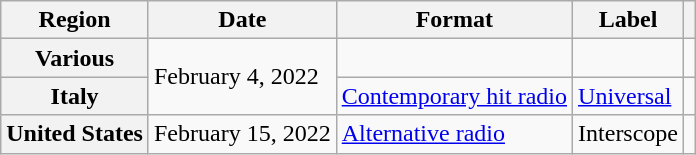<table class="wikitable plainrowheaders">
<tr>
<th scope="col">Region</th>
<th scope="col">Date</th>
<th scope="col">Format</th>
<th scope="col">Label</th>
<th scope="col"></th>
</tr>
<tr>
<th scope="row">Various</th>
<td rowspan="2">February 4, 2022</td>
<td></td>
<td></td>
<td></td>
</tr>
<tr>
<th scope="row">Italy</th>
<td><a href='#'>Contemporary hit radio</a></td>
<td><a href='#'>Universal</a></td>
<td></td>
</tr>
<tr>
<th scope="row">United States</th>
<td>February 15, 2022</td>
<td><a href='#'>Alternative radio</a></td>
<td>Interscope</td>
<td></td>
</tr>
</table>
